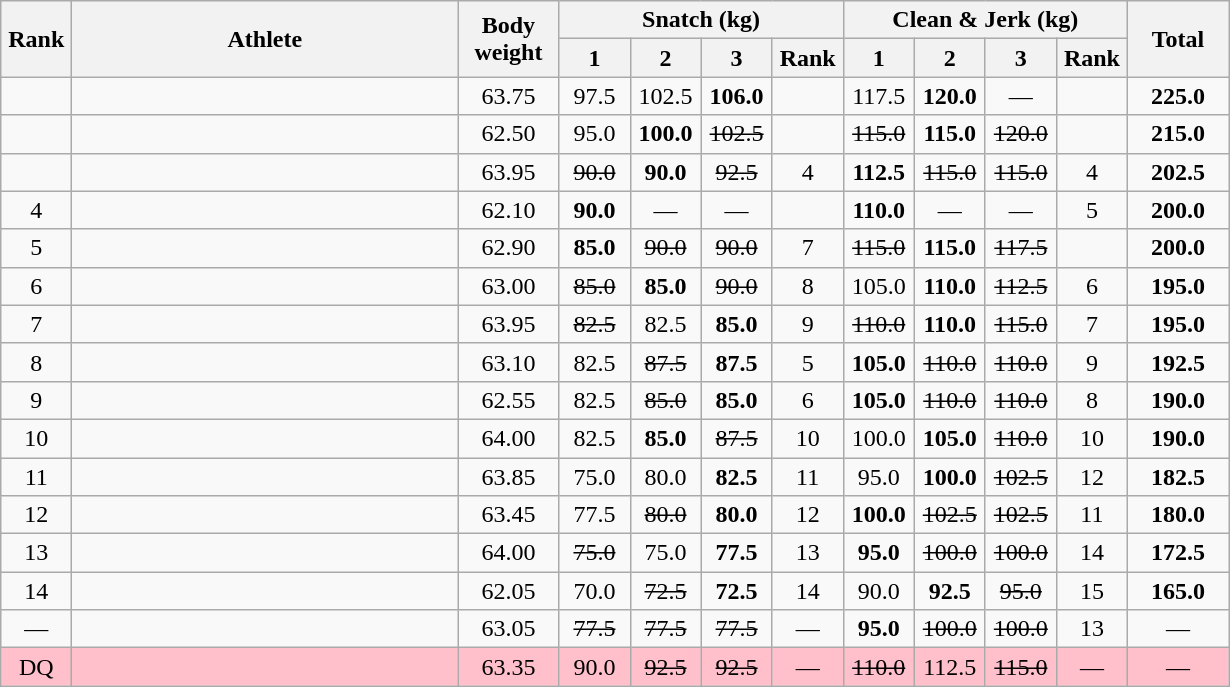<table class = "wikitable" style="text-align:center;">
<tr>
<th rowspan=2 width=40>Rank</th>
<th rowspan=2 width=250>Athlete</th>
<th rowspan=2 width=60>Body weight</th>
<th colspan=4>Snatch (kg)</th>
<th colspan=4>Clean & Jerk (kg)</th>
<th rowspan=2 width=60>Total</th>
</tr>
<tr>
<th width=40>1</th>
<th width=40>2</th>
<th width=40>3</th>
<th width=40>Rank</th>
<th width=40>1</th>
<th width=40>2</th>
<th width=40>3</th>
<th width=40>Rank</th>
</tr>
<tr>
<td></td>
<td align=left></td>
<td>63.75</td>
<td>97.5</td>
<td>102.5</td>
<td><strong>106.0</strong></td>
<td></td>
<td>117.5</td>
<td><strong>120.0</strong></td>
<td>—</td>
<td></td>
<td><strong>225.0</strong></td>
</tr>
<tr>
<td></td>
<td align=left></td>
<td>62.50</td>
<td>95.0</td>
<td><strong>100.0</strong></td>
<td><s>102.5 </s></td>
<td></td>
<td><s>115.0 </s></td>
<td><strong>115.0</strong></td>
<td><s>120.0 </s></td>
<td></td>
<td><strong>215.0</strong></td>
</tr>
<tr>
<td></td>
<td align=left></td>
<td>63.95</td>
<td><s>90.0 </s></td>
<td><strong>90.0</strong></td>
<td><s>92.5 </s></td>
<td>4</td>
<td><strong>112.5</strong></td>
<td><s>115.0 </s></td>
<td><s>115.0 </s></td>
<td>4</td>
<td><strong>202.5</strong></td>
</tr>
<tr>
<td>4</td>
<td align=left></td>
<td>62.10</td>
<td><strong>90.0</strong></td>
<td>—</td>
<td>—</td>
<td></td>
<td><strong>110.0</strong></td>
<td>—</td>
<td>—</td>
<td>5</td>
<td><strong>200.0  </strong></td>
</tr>
<tr>
<td>5</td>
<td align=left></td>
<td>62.90</td>
<td><strong>85.0</strong></td>
<td><s>90.0 </s></td>
<td><s>90.0 </s></td>
<td>7</td>
<td><s>115.0 </s></td>
<td><strong>115.0</strong></td>
<td><s>117.5 </s></td>
<td></td>
<td><strong>200.0</strong></td>
</tr>
<tr>
<td>6</td>
<td align=left></td>
<td>63.00</td>
<td><s>85.0 </s></td>
<td><strong>85.0</strong></td>
<td><s>90.0 </s></td>
<td>8</td>
<td>105.0</td>
<td><strong>110.0</strong></td>
<td><s>112.5 </s></td>
<td>6</td>
<td><strong>195.0  </strong></td>
</tr>
<tr>
<td>7</td>
<td align=left></td>
<td>63.95</td>
<td><s>82.5 </s></td>
<td>82.5</td>
<td><strong>85.0</strong></td>
<td>9</td>
<td><s>110.0 </s></td>
<td><strong>110.0</strong></td>
<td><s>115.0 </s></td>
<td>7</td>
<td><strong>195.0</strong></td>
</tr>
<tr>
<td>8</td>
<td align=left></td>
<td>63.10</td>
<td>82.5</td>
<td><s>87.5 </s></td>
<td><strong>87.5</strong></td>
<td>5</td>
<td><strong>105.0</strong></td>
<td><s>110.0 </s></td>
<td><s>110.0 </s></td>
<td>9</td>
<td><strong>192.5</strong></td>
</tr>
<tr>
<td>9</td>
<td align=left></td>
<td>62.55</td>
<td>82.5</td>
<td><s>85.0 </s></td>
<td><strong>85.0</strong></td>
<td>6</td>
<td><strong>105.0</strong></td>
<td><s>110.0 </s></td>
<td><s>110.0 </s></td>
<td>8</td>
<td><strong>190.0</strong></td>
</tr>
<tr>
<td>10</td>
<td align=left></td>
<td>64.00</td>
<td>82.5</td>
<td><strong>85.0</strong></td>
<td><s>87.5 </s></td>
<td>10</td>
<td>100.0</td>
<td><strong>105.0</strong></td>
<td><s>110.0 </s></td>
<td>10</td>
<td><strong>190.0</strong></td>
</tr>
<tr>
<td>11</td>
<td align=left></td>
<td>63.85</td>
<td>75.0</td>
<td>80.0</td>
<td><strong>82.5</strong></td>
<td>11</td>
<td>95.0</td>
<td><strong>100.0</strong></td>
<td><s>102.5 </s></td>
<td>12</td>
<td><strong>182.5</strong></td>
</tr>
<tr>
<td>12</td>
<td align=left></td>
<td>63.45</td>
<td>77.5</td>
<td><s>80.0 </s></td>
<td><strong>80.0</strong></td>
<td>12</td>
<td><strong>100.0</strong></td>
<td><s>102.5 </s></td>
<td><s>102.5 </s></td>
<td>11</td>
<td><strong>180.0</strong></td>
</tr>
<tr>
<td>13</td>
<td align=left></td>
<td>64.00</td>
<td><s>75.0 </s></td>
<td>75.0</td>
<td><strong>77.5</strong></td>
<td>13</td>
<td><strong>95.0</strong></td>
<td><s>100.0 </s></td>
<td><s>100.0 </s></td>
<td>14</td>
<td><strong>172.5</strong></td>
</tr>
<tr>
<td>14</td>
<td align=left></td>
<td>62.05</td>
<td>70.0</td>
<td><s>72.5 </s></td>
<td><strong>72.5</strong></td>
<td>14</td>
<td>90.0</td>
<td><strong>92.5</strong></td>
<td><s>95.0 </s></td>
<td>15</td>
<td><strong>165.0</strong></td>
</tr>
<tr>
<td>—</td>
<td align=left></td>
<td>63.05</td>
<td><s>77.5 </s></td>
<td><s>77.5 </s></td>
<td><s>77.5 </s></td>
<td>—</td>
<td><strong>95.0</strong></td>
<td><s>100.0 </s></td>
<td><s>100.0 </s></td>
<td>13</td>
<td>—</td>
</tr>
<tr bgcolor=pink>
<td>DQ</td>
<td align=left></td>
<td>63.35</td>
<td>90.0</td>
<td><s>92.5 </s></td>
<td><s>92.5 </s></td>
<td>—</td>
<td><s>110.0 </s></td>
<td>112.5</td>
<td><s>115.0 </s></td>
<td>—</td>
<td>—</td>
</tr>
</table>
